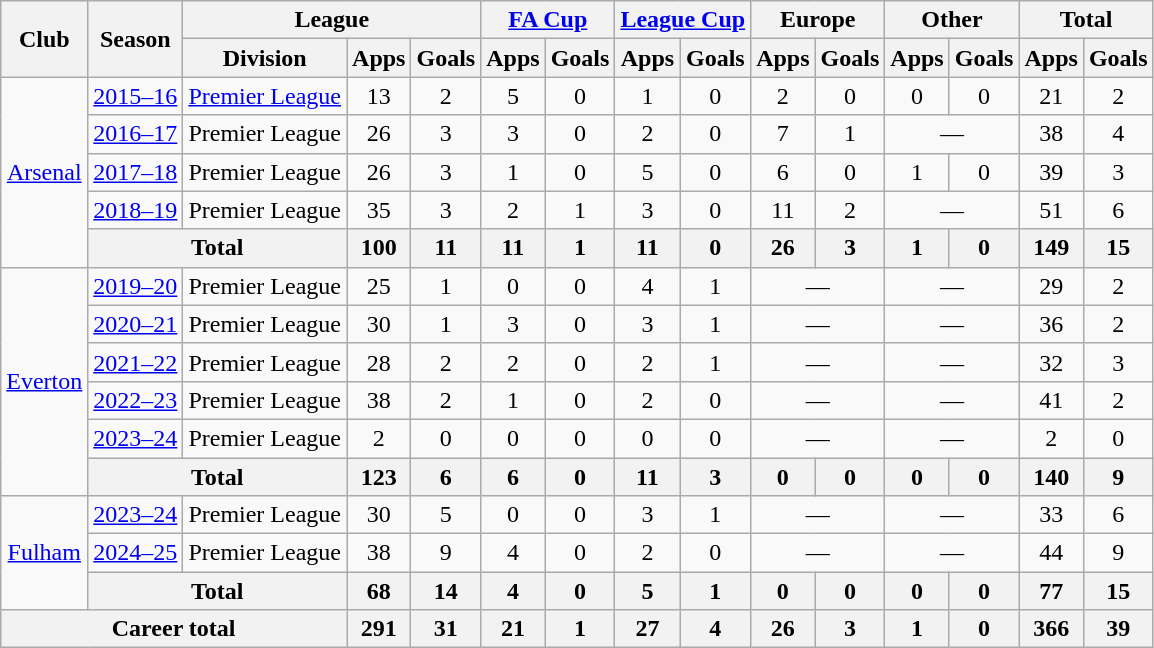<table class=wikitable style=text-align:center>
<tr>
<th rowspan="2">Club</th>
<th rowspan="2">Season</th>
<th colspan="3">League</th>
<th colspan="2"><a href='#'>FA Cup</a></th>
<th colspan="2"><a href='#'>League Cup</a></th>
<th colspan="2">Europe</th>
<th colspan="2">Other</th>
<th colspan="2">Total</th>
</tr>
<tr>
<th>Division</th>
<th>Apps</th>
<th>Goals</th>
<th>Apps</th>
<th>Goals</th>
<th>Apps</th>
<th>Goals</th>
<th>Apps</th>
<th>Goals</th>
<th>Apps</th>
<th>Goals</th>
<th>Apps</th>
<th>Goals</th>
</tr>
<tr>
<td rowspan="5"><a href='#'>Arsenal</a></td>
<td><a href='#'>2015–16</a></td>
<td><a href='#'>Premier League</a></td>
<td>13</td>
<td>2</td>
<td>5</td>
<td>0</td>
<td>1</td>
<td>0</td>
<td>2</td>
<td>0</td>
<td>0</td>
<td>0</td>
<td>21</td>
<td>2</td>
</tr>
<tr>
<td><a href='#'>2016–17</a></td>
<td>Premier League</td>
<td>26</td>
<td>3</td>
<td>3</td>
<td>0</td>
<td>2</td>
<td>0</td>
<td>7</td>
<td>1</td>
<td colspan="2">—</td>
<td>38</td>
<td>4</td>
</tr>
<tr>
<td><a href='#'>2017–18</a></td>
<td>Premier League</td>
<td>26</td>
<td>3</td>
<td>1</td>
<td>0</td>
<td>5</td>
<td>0</td>
<td>6</td>
<td>0</td>
<td>1</td>
<td>0</td>
<td>39</td>
<td>3</td>
</tr>
<tr>
<td><a href='#'>2018–19</a></td>
<td>Premier League</td>
<td>35</td>
<td>3</td>
<td>2</td>
<td>1</td>
<td>3</td>
<td>0</td>
<td>11</td>
<td>2</td>
<td colspan="2">—</td>
<td>51</td>
<td>6</td>
</tr>
<tr>
<th colspan="2">Total</th>
<th>100</th>
<th>11</th>
<th>11</th>
<th>1</th>
<th>11</th>
<th>0</th>
<th>26</th>
<th>3</th>
<th>1</th>
<th>0</th>
<th>149</th>
<th>15</th>
</tr>
<tr>
<td rowspan="6"><a href='#'>Everton</a></td>
<td><a href='#'>2019–20</a></td>
<td>Premier League</td>
<td>25</td>
<td>1</td>
<td>0</td>
<td>0</td>
<td>4</td>
<td>1</td>
<td colspan="2">—</td>
<td colspan="2">—</td>
<td>29</td>
<td>2</td>
</tr>
<tr>
<td><a href='#'>2020–21</a></td>
<td>Premier League</td>
<td>30</td>
<td>1</td>
<td>3</td>
<td>0</td>
<td>3</td>
<td>1</td>
<td colspan="2">—</td>
<td colspan="2">—</td>
<td>36</td>
<td>2</td>
</tr>
<tr>
<td><a href='#'>2021–22</a></td>
<td>Premier League</td>
<td>28</td>
<td>2</td>
<td>2</td>
<td>0</td>
<td>2</td>
<td>1</td>
<td colspan="2">—</td>
<td colspan="2">—</td>
<td>32</td>
<td>3</td>
</tr>
<tr>
<td><a href='#'>2022–23</a></td>
<td>Premier League</td>
<td>38</td>
<td>2</td>
<td>1</td>
<td>0</td>
<td>2</td>
<td>0</td>
<td colspan="2">—</td>
<td colspan="2">—</td>
<td>41</td>
<td>2</td>
</tr>
<tr>
<td><a href='#'>2023–24</a></td>
<td>Premier League</td>
<td>2</td>
<td>0</td>
<td>0</td>
<td>0</td>
<td>0</td>
<td>0</td>
<td colspan="2">—</td>
<td colspan="2">—</td>
<td>2</td>
<td>0</td>
</tr>
<tr>
<th colspan="2">Total</th>
<th>123</th>
<th>6</th>
<th>6</th>
<th>0</th>
<th>11</th>
<th>3</th>
<th>0</th>
<th>0</th>
<th>0</th>
<th>0</th>
<th>140</th>
<th>9</th>
</tr>
<tr>
<td rowspan=3><a href='#'>Fulham</a></td>
<td><a href='#'>2023–24</a></td>
<td>Premier League</td>
<td>30</td>
<td>5</td>
<td>0</td>
<td>0</td>
<td>3</td>
<td>1</td>
<td colspan="2">—</td>
<td colspan="2">—</td>
<td>33</td>
<td>6</td>
</tr>
<tr>
<td><a href='#'>2024–25</a></td>
<td>Premier League</td>
<td>38</td>
<td>9</td>
<td>4</td>
<td>0</td>
<td>2</td>
<td>0</td>
<td colspan="2">—</td>
<td colspan="2">—</td>
<td>44</td>
<td>9</td>
</tr>
<tr>
<th colspan="2">Total</th>
<th>68</th>
<th>14</th>
<th>4</th>
<th>0</th>
<th>5</th>
<th>1</th>
<th>0</th>
<th>0</th>
<th>0</th>
<th>0</th>
<th>77</th>
<th>15</th>
</tr>
<tr>
<th colspan="3">Career total</th>
<th>291</th>
<th>31</th>
<th>21</th>
<th>1</th>
<th>27</th>
<th>4</th>
<th>26</th>
<th>3</th>
<th>1</th>
<th>0</th>
<th>366</th>
<th>39</th>
</tr>
</table>
